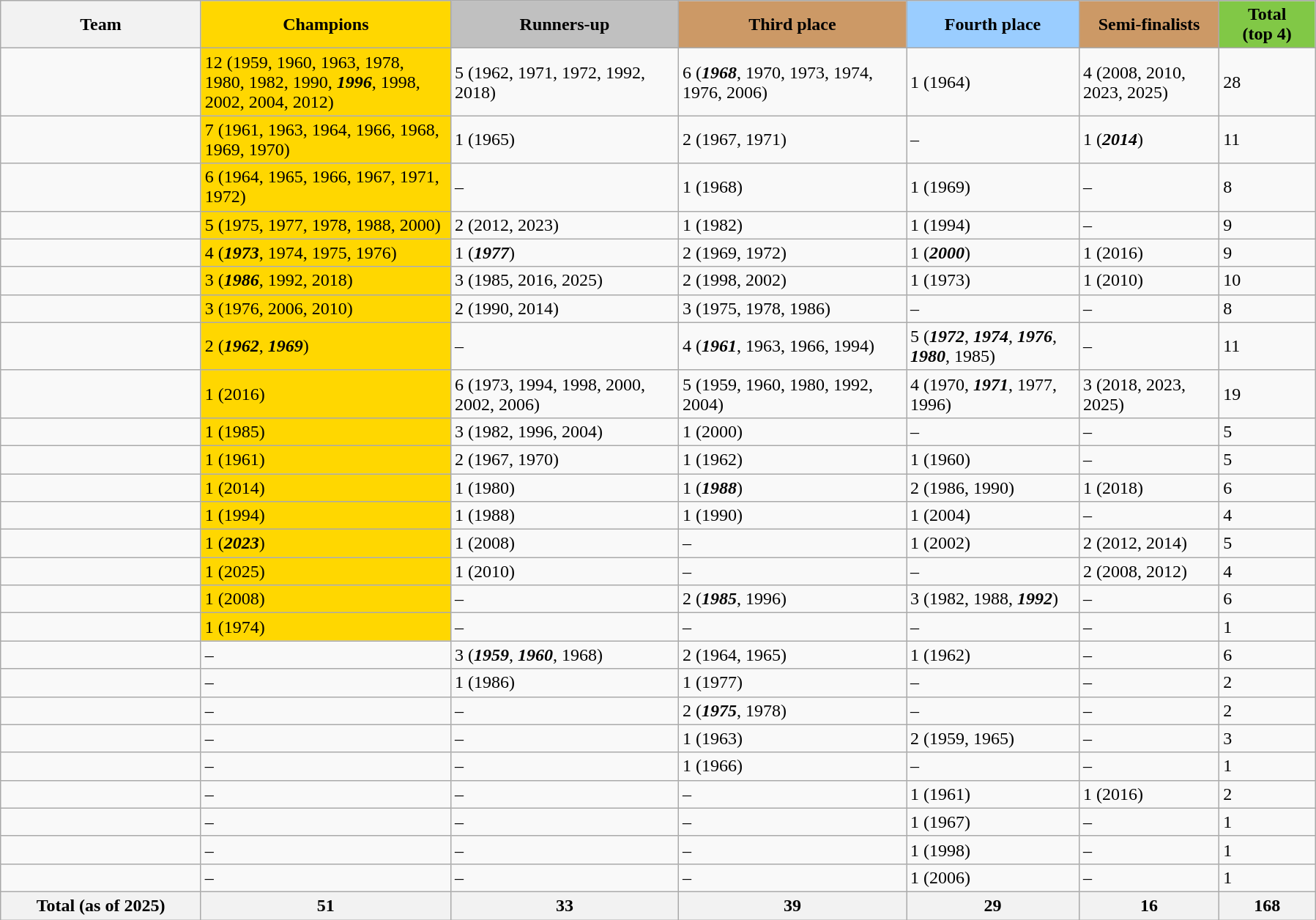<table class="wikitable">
<tr>
<th width=175px>Team</th>
<th width=220px style="background:gold;">Champions</th>
<th width=200px style="background:silver;">Runners-up</th>
<th width=200px style="background:#cc9966;">Third place</th>
<th width=150px style="background:#9acdff;">Fourth place</th>
<th width=120px style="background:#cc9966;">Semi-finalists</th>
<th width=80px style="background-color:#81c846;">Total<br>(top 4)</th>
</tr>
<tr>
<td></td>
<td style="background:gold;">12 (1959, 1960, 1963, 1978, 1980, 1982, 1990, <strong><em>1996</em></strong>, 1998, 2002, 2004, 2012)</td>
<td>5 (1962, 1971, 1972, 1992, 2018)</td>
<td>6 (<strong><em>1968</em></strong>, 1970, 1973, 1974, 1976, 2006)</td>
<td>1 (1964)</td>
<td>4 (2008, 2010, 2023, 2025)</td>
<td>28</td>
</tr>
<tr>
<td></td>
<td style="background:gold;">7 (1961, 1963, 1964, 1966, 1968, 1969, 1970)</td>
<td>1 (1965)</td>
<td>2 (1967, 1971)</td>
<td>–</td>
<td>1 (<strong><em>2014</em></strong>)</td>
<td>11</td>
</tr>
<tr>
<td></td>
<td style="background:gold;">6 (1964, 1965, 1966, 1967, 1971, 1972)</td>
<td>–</td>
<td>1 (1968)</td>
<td>1 (1969)</td>
<td>–</td>
<td>8</td>
</tr>
<tr>
<td></td>
<td style="background:gold;">5 (1975, 1977, 1978, 1988, 2000)</td>
<td>2 (2012, 2023)</td>
<td>1 (1982)</td>
<td>1 (1994)</td>
<td>–</td>
<td>9</td>
</tr>
<tr>
<td></td>
<td style="background:gold;">4 (<strong><em>1973</em></strong>, 1974, 1975, 1976)</td>
<td>1 (<strong><em>1977</em></strong>)</td>
<td>2 (1969, 1972)</td>
<td>1 (<strong><em>2000</em></strong>)</td>
<td>1 (2016)</td>
<td>9</td>
</tr>
<tr>
<td></td>
<td style="background:gold;">3 (<strong><em>1986</em></strong>, 1992, 2018)</td>
<td>3 (1985, 2016, 2025)</td>
<td>2 (1998, 2002)</td>
<td>1 (1973)</td>
<td>1 (2010)</td>
<td>10</td>
</tr>
<tr>
<td></td>
<td style="background:gold;">3 (1976, 2006, 2010)</td>
<td>2 (1990, 2014)</td>
<td>3 (1975, 1978, 1986)</td>
<td>–</td>
<td>–</td>
<td>8</td>
</tr>
<tr>
<td></td>
<td style="background:gold;">2 (<strong><em>1962</em></strong>, <strong><em>1969</em></strong>)</td>
<td>–</td>
<td>4 (<strong><em>1961</em></strong>, 1963, 1966, 1994)</td>
<td>5  (<strong><em>1972</em></strong>, <strong><em>1974</em></strong>, <strong><em>1976</em></strong>, <strong><em>1980</em></strong>, 1985)</td>
<td>–</td>
<td>11</td>
</tr>
<tr>
<td></td>
<td style="background:gold;">1 (2016)</td>
<td>6 (1973, 1994, 1998, 2000, 2002, 2006)</td>
<td>5 (1959, 1960, 1980, 1992, 2004)</td>
<td>4 (1970, <strong><em>1971</em></strong>, 1977, 1996)</td>
<td>3 (2018, 2023, 2025)</td>
<td>19</td>
</tr>
<tr>
<td></td>
<td style="background:gold;">1 (1985)</td>
<td>3 (1982, 1996, 2004)</td>
<td>1 (2000)</td>
<td>–</td>
<td>–</td>
<td>5</td>
</tr>
<tr>
<td></td>
<td style="background:gold;">1 (1961)</td>
<td>2 (1967, 1970)</td>
<td>1 (1962)</td>
<td>1 (1960)</td>
<td>–</td>
<td>5</td>
</tr>
<tr>
<td></td>
<td style="background:gold;">1 (2014)</td>
<td>1 (1980)</td>
<td>1 (<strong><em>1988</em></strong>)</td>
<td>2 (1986, 1990)</td>
<td>1 (2018)</td>
<td>6</td>
</tr>
<tr>
<td></td>
<td style="background:gold;">1 (1994)</td>
<td>1 (1988)</td>
<td>1 (1990)</td>
<td>1 (2004)</td>
<td>–</td>
<td>4</td>
</tr>
<tr>
<td></td>
<td style="background:gold;">1 (<strong><em>2023</em></strong>)</td>
<td>1 (2008)</td>
<td>–</td>
<td>1 (2002)</td>
<td>2 (2012, 2014)</td>
<td>5</td>
</tr>
<tr>
<td></td>
<td style="background:gold;">1 (2025)</td>
<td>1 (2010)</td>
<td>–</td>
<td>–</td>
<td>2 (2008, 2012)</td>
<td>4</td>
</tr>
<tr>
<td></td>
<td style="background:gold;">1 (2008)</td>
<td>–</td>
<td>2 (<strong><em>1985</em></strong>, 1996)</td>
<td>3 (1982, 1988, <strong><em>1992</em></strong>)</td>
<td>–</td>
<td>6</td>
</tr>
<tr>
<td></td>
<td style="background:gold;">1 (1974)</td>
<td>–</td>
<td>–</td>
<td>–</td>
<td>–</td>
<td>1</td>
</tr>
<tr>
<td></td>
<td>–</td>
<td>3 (<strong><em>1959</em></strong>, <strong><em>1960</em></strong>, 1968)</td>
<td>2 (1964, 1965)</td>
<td>1 (1962)</td>
<td>–</td>
<td>6</td>
</tr>
<tr>
<td></td>
<td>–</td>
<td>1 (1986)</td>
<td>1 (1977)</td>
<td>–</td>
<td>–</td>
<td>2</td>
</tr>
<tr>
<td></td>
<td>–</td>
<td>–</td>
<td>2 (<strong><em>1975</em></strong>, 1978)</td>
<td>–</td>
<td>–</td>
<td>2</td>
</tr>
<tr>
<td></td>
<td>–</td>
<td>–</td>
<td>1 (1963)</td>
<td>2 (1959, 1965)</td>
<td>–</td>
<td>3</td>
</tr>
<tr>
<td></td>
<td>–</td>
<td>–</td>
<td>1 (1966)</td>
<td>–</td>
<td>–</td>
<td>1</td>
</tr>
<tr>
<td><br></td>
<td>–</td>
<td>–</td>
<td>–</td>
<td>1 (1961)</td>
<td>1 (2016)</td>
<td>2</td>
</tr>
<tr>
<td></td>
<td>–</td>
<td>–</td>
<td>–</td>
<td>1 (1967)</td>
<td>–</td>
<td>1</td>
</tr>
<tr>
<td></td>
<td>–</td>
<td>–</td>
<td>–</td>
<td>1 (1998)</td>
<td>–</td>
<td>1</td>
</tr>
<tr>
<td></td>
<td>–</td>
<td>–</td>
<td>–</td>
<td>1 (2006)</td>
<td>–</td>
<td>1</td>
</tr>
<tr>
<th>Total (as of 2025)</th>
<th>51</th>
<th>33</th>
<th>39</th>
<th>29</th>
<th>16</th>
<th>168</th>
</tr>
</table>
